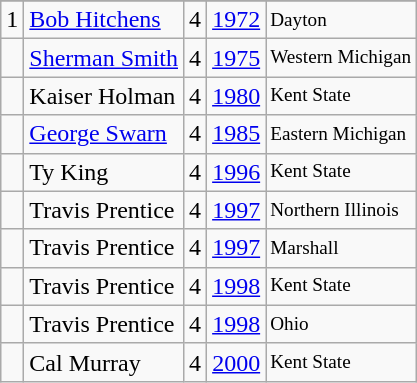<table class="wikitable">
<tr>
</tr>
<tr>
<td>1</td>
<td><a href='#'>Bob Hitchens</a></td>
<td>4</td>
<td><a href='#'>1972</a></td>
<td style="font-size:80%;">Dayton</td>
</tr>
<tr>
<td></td>
<td><a href='#'>Sherman Smith</a></td>
<td>4</td>
<td><a href='#'>1975</a></td>
<td style="font-size:80%;">Western Michigan</td>
</tr>
<tr>
<td></td>
<td>Kaiser Holman</td>
<td>4</td>
<td><a href='#'>1980</a></td>
<td style="font-size:80%;">Kent State</td>
</tr>
<tr>
<td></td>
<td><a href='#'>George Swarn</a></td>
<td>4</td>
<td><a href='#'>1985</a></td>
<td style="font-size:80%;">Eastern Michigan</td>
</tr>
<tr>
<td></td>
<td>Ty King</td>
<td>4</td>
<td><a href='#'>1996</a></td>
<td style="font-size:80%;">Kent State</td>
</tr>
<tr>
<td></td>
<td>Travis Prentice</td>
<td>4</td>
<td><a href='#'>1997</a></td>
<td style="font-size:80%;">Northern Illinois</td>
</tr>
<tr>
<td></td>
<td>Travis Prentice</td>
<td>4</td>
<td><a href='#'>1997</a></td>
<td style="font-size:80%;">Marshall</td>
</tr>
<tr>
<td></td>
<td>Travis Prentice</td>
<td>4</td>
<td><a href='#'>1998</a></td>
<td style="font-size:80%;">Kent State</td>
</tr>
<tr>
<td></td>
<td>Travis Prentice</td>
<td>4</td>
<td><a href='#'>1998</a></td>
<td style="font-size:80%;">Ohio</td>
</tr>
<tr>
<td></td>
<td>Cal Murray</td>
<td>4</td>
<td><a href='#'>2000</a></td>
<td style="font-size:80%;">Kent State</td>
</tr>
</table>
